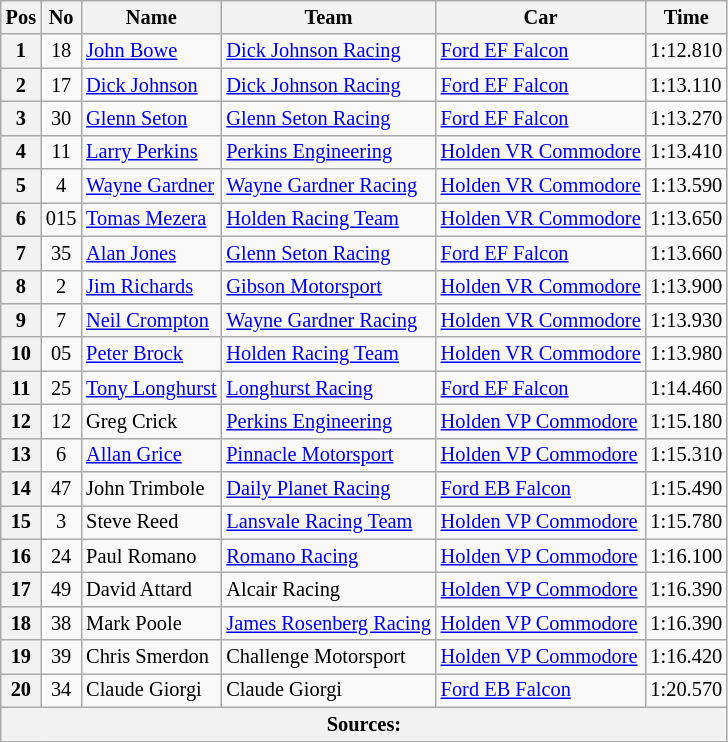<table class="wikitable" style="font-size: 85%;">
<tr>
<th>Pos</th>
<th>No</th>
<th>Name</th>
<th>Team</th>
<th>Car</th>
<th>Time</th>
</tr>
<tr>
<th>1</th>
<td align="center">18</td>
<td> <a href='#'>John Bowe</a></td>
<td><a href='#'>Dick Johnson Racing</a></td>
<td><a href='#'>Ford EF Falcon</a></td>
<td>1:12.810</td>
</tr>
<tr>
<th>2</th>
<td align="center">17</td>
<td> <a href='#'>Dick Johnson</a></td>
<td><a href='#'>Dick Johnson Racing</a></td>
<td><a href='#'>Ford EF Falcon</a></td>
<td>1:13.110</td>
</tr>
<tr>
<th>3</th>
<td align="center">30</td>
<td> <a href='#'>Glenn Seton</a></td>
<td><a href='#'>Glenn Seton Racing</a></td>
<td><a href='#'>Ford EF Falcon</a></td>
<td>1:13.270</td>
</tr>
<tr>
<th>4</th>
<td align="center">11</td>
<td> <a href='#'>Larry Perkins</a></td>
<td><a href='#'>Perkins Engineering</a></td>
<td><a href='#'>Holden VR Commodore</a></td>
<td>1:13.410</td>
</tr>
<tr>
<th>5</th>
<td align="center">4</td>
<td> <a href='#'>Wayne Gardner</a></td>
<td><a href='#'>Wayne Gardner Racing</a></td>
<td><a href='#'>Holden VR Commodore</a></td>
<td>1:13.590</td>
</tr>
<tr>
<th>6</th>
<td align="center">015</td>
<td> <a href='#'>Tomas Mezera</a></td>
<td><a href='#'>Holden Racing Team</a></td>
<td><a href='#'>Holden VR Commodore</a></td>
<td>1:13.650</td>
</tr>
<tr>
<th>7</th>
<td align="center">35</td>
<td> <a href='#'>Alan Jones</a></td>
<td><a href='#'>Glenn Seton Racing</a></td>
<td><a href='#'>Ford EF Falcon</a></td>
<td>1:13.660</td>
</tr>
<tr>
<th>8</th>
<td align="center">2</td>
<td> <a href='#'>Jim Richards</a></td>
<td><a href='#'>Gibson Motorsport</a></td>
<td><a href='#'>Holden VR Commodore</a></td>
<td>1:13.900</td>
</tr>
<tr>
<th>9</th>
<td align="center">7</td>
<td> <a href='#'>Neil Crompton</a></td>
<td><a href='#'>Wayne Gardner Racing</a></td>
<td><a href='#'>Holden VR Commodore</a></td>
<td>1:13.930</td>
</tr>
<tr>
<th>10</th>
<td align="center">05</td>
<td> <a href='#'>Peter Brock</a></td>
<td><a href='#'>Holden Racing Team</a></td>
<td><a href='#'>Holden VR Commodore</a></td>
<td>1:13.980</td>
</tr>
<tr>
<th>11</th>
<td align="center">25</td>
<td> <a href='#'>Tony Longhurst</a></td>
<td><a href='#'>Longhurst Racing</a></td>
<td><a href='#'>Ford EF Falcon</a></td>
<td>1:14.460</td>
</tr>
<tr>
<th>12</th>
<td align="center">12</td>
<td> Greg Crick</td>
<td><a href='#'>Perkins Engineering</a></td>
<td><a href='#'>Holden VP Commodore</a></td>
<td>1:15.180</td>
</tr>
<tr>
<th>13</th>
<td align="center">6</td>
<td> <a href='#'>Allan Grice</a></td>
<td><a href='#'>Pinnacle Motorsport</a></td>
<td><a href='#'>Holden VP Commodore</a></td>
<td>1:15.310</td>
</tr>
<tr>
<th>14</th>
<td align="center">47</td>
<td> John Trimbole</td>
<td><a href='#'>Daily Planet Racing</a></td>
<td><a href='#'>Ford EB Falcon</a></td>
<td>1:15.490</td>
</tr>
<tr>
<th>15</th>
<td align="center">3</td>
<td> Steve Reed</td>
<td><a href='#'>Lansvale Racing Team</a></td>
<td><a href='#'>Holden VP Commodore</a></td>
<td>1:15.780</td>
</tr>
<tr>
<th>16</th>
<td align="center">24</td>
<td> Paul Romano</td>
<td><a href='#'>Romano Racing</a></td>
<td><a href='#'>Holden VP Commodore</a></td>
<td>1:16.100</td>
</tr>
<tr>
<th>17</th>
<td align="center">49</td>
<td> David Attard</td>
<td>Alcair Racing</td>
<td><a href='#'>Holden VP Commodore</a></td>
<td>1:16.390</td>
</tr>
<tr>
<th>18</th>
<td align="center">38</td>
<td> Mark Poole</td>
<td><a href='#'>James Rosenberg Racing</a></td>
<td><a href='#'>Holden VP Commodore</a></td>
<td>1:16.390</td>
</tr>
<tr>
<th>19</th>
<td align="center">39</td>
<td> Chris Smerdon</td>
<td>Challenge Motorsport</td>
<td><a href='#'>Holden VP Commodore</a></td>
<td>1:16.420</td>
</tr>
<tr>
<th>20</th>
<td align="center">34</td>
<td> Claude Giorgi</td>
<td>Claude Giorgi</td>
<td><a href='#'>Ford EB Falcon</a></td>
<td>1:20.570</td>
</tr>
<tr>
<th colspan="6">Sources:</th>
</tr>
<tr>
</tr>
</table>
